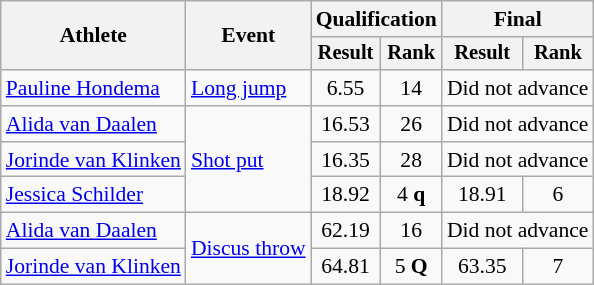<table class=wikitable style="font-size:90%">
<tr>
<th rowspan="2">Athlete</th>
<th rowspan="2">Event</th>
<th colspan="2">Qualification</th>
<th colspan="2">Final</th>
</tr>
<tr style="font-size:95%">
<th>Result</th>
<th>Rank</th>
<th>Result</th>
<th>Rank</th>
</tr>
<tr align=center>
<td align=left><a href='#'>Pauline Hondema</a></td>
<td align=left><a href='#'>Long jump</a></td>
<td>6.55</td>
<td>14</td>
<td colspan=2>Did not advance</td>
</tr>
<tr align=center>
<td align=left><a href='#'>Alida van Daalen</a></td>
<td align=left rowspan=3><a href='#'>Shot put</a></td>
<td>16.53</td>
<td>26</td>
<td colspan=2>Did not advance</td>
</tr>
<tr align=center>
<td align=left><a href='#'>Jorinde van Klinken</a></td>
<td>16.35</td>
<td>28</td>
<td colspan=2>Did not advance</td>
</tr>
<tr align=center>
<td align=left><a href='#'>Jessica Schilder</a></td>
<td>18.92</td>
<td>4 <strong>q</strong></td>
<td>18.91</td>
<td>6</td>
</tr>
<tr align=center>
<td align=left><a href='#'>Alida van Daalen</a></td>
<td align=left rowspan=2><a href='#'>Discus throw</a></td>
<td>62.19</td>
<td>16</td>
<td colspan=2>Did not advance</td>
</tr>
<tr align=center>
<td align=left><a href='#'>Jorinde van Klinken</a></td>
<td>64.81</td>
<td>5 <strong>Q</strong></td>
<td>63.35</td>
<td>7</td>
</tr>
</table>
